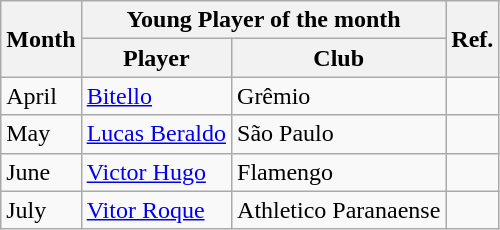<table class="wikitable">
<tr>
<th rowspan="2">Month</th>
<th colspan="2">Young Player of the month</th>
<th rowspan="2">Ref.</th>
</tr>
<tr>
<th>Player</th>
<th>Club</th>
</tr>
<tr>
<td>April</td>
<td> <a href='#'>Bitello</a></td>
<td>Grêmio</td>
<td align="center"></td>
</tr>
<tr>
<td>May</td>
<td> <a href='#'>Lucas Beraldo</a></td>
<td>São Paulo</td>
<td align="center"></td>
</tr>
<tr>
<td>June</td>
<td> <a href='#'>Victor Hugo</a></td>
<td>Flamengo</td>
<td align="center"></td>
</tr>
<tr>
<td>July</td>
<td> <a href='#'>Vitor Roque</a></td>
<td>Athletico Paranaense</td>
<td align="center"></td>
</tr>
</table>
